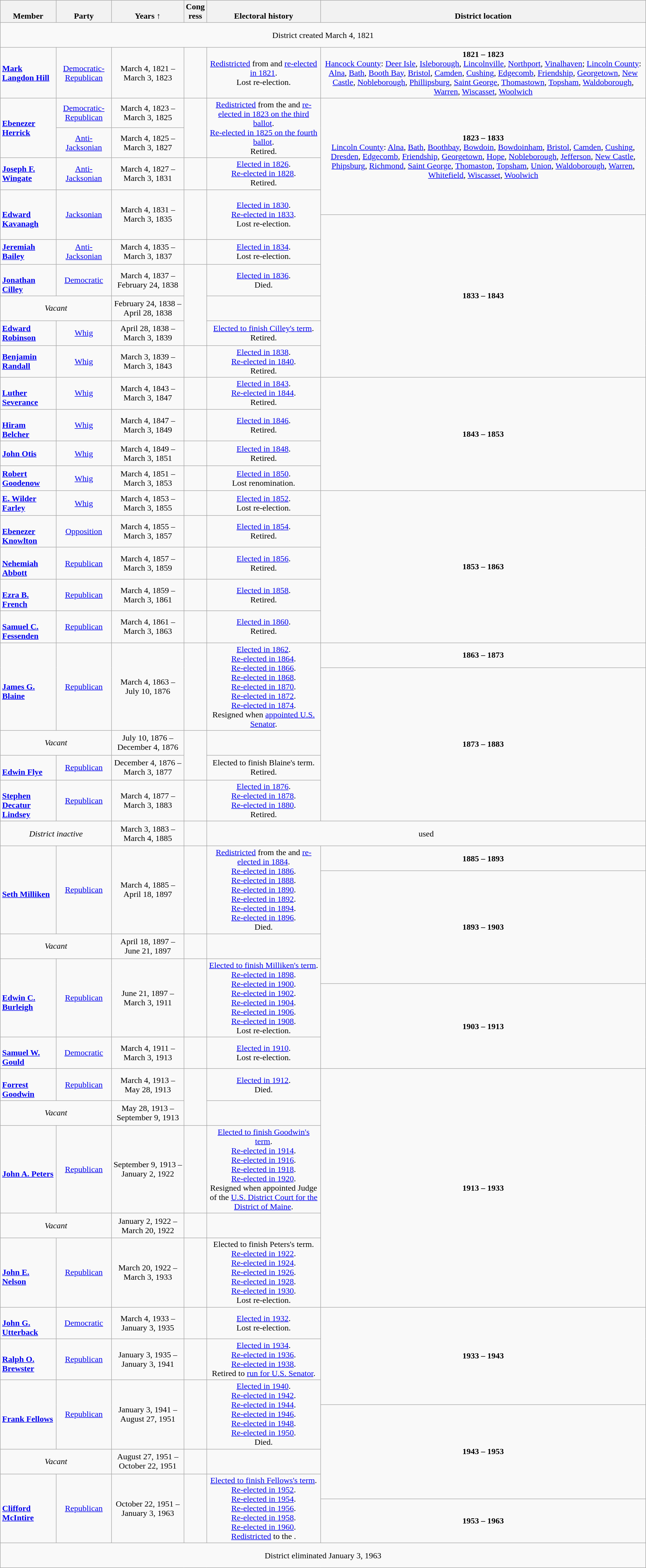<table class=wikitable style="text-align:center">
<tr valign=bottom>
<th>Member</th>
<th>Party</th>
<th>Years ↑</th>
<th>Cong<br>ress</th>
<th>Electoral history</th>
<th>District location</th>
</tr>
<tr style="height:3em">
<td colspan=6>District created March 4, 1821</td>
</tr>
<tr style="height:3em">
<td align=left><strong><a href='#'>Mark Langdon Hill</a></strong><br></td>
<td><a href='#'>Democratic-Republican</a></td>
<td nowrap>March 4, 1821 –<br>March 3, 1823</td>
<td></td>
<td><a href='#'>Redistricted</a> from  and <a href='#'>re-elected in 1821</a>.<br>Lost re-election.</td>
<td><strong>1821 – 1823</strong><br><a href='#'>Hancock County</a>: <a href='#'>Deer Isle</a>, <a href='#'>Isleborough</a>, <a href='#'>Lincolnville</a>, <a href='#'>Northport</a>, <a href='#'>Vinalhaven</a>; <a href='#'>Lincoln County</a>: <a href='#'>Alna</a>, <a href='#'>Bath</a>, <a href='#'>Booth Bay</a>, <a href='#'>Bristol</a>, <a href='#'>Camden</a>, <a href='#'>Cushing</a>, <a href='#'>Edgecomb</a>, <a href='#'>Friendship</a>, <a href='#'>Georgetown</a>, <a href='#'>New Castle</a>, <a href='#'>Nobleborough</a>, <a href='#'>Phillipsburg</a>, <a href='#'>Saint George</a>, <a href='#'>Thomastown</a>, <a href='#'>Topsham</a>, <a href='#'>Waldoborough</a>, <a href='#'>Warren</a>, <a href='#'>Wiscasset</a>, <a href='#'>Woolwich</a></td>
</tr>
<tr style="height:3em">
<td rowspan=2 align=left><strong><a href='#'>Ebenezer Herrick</a></strong><br></td>
<td><a href='#'>Democratic-Republican</a></td>
<td nowrap>March 4, 1823 –<br>March 3, 1825</td>
<td rowspan=2></td>
<td rowspan=2><a href='#'>Redistricted</a> from the  and <a href='#'>re-elected in 1823 on the third ballot</a>.<br><a href='#'>Re-elected in 1825 on the fourth ballot</a>.<br>Retired.</td>
<td rowspan=4><strong>1823 – 1833</strong><br><a href='#'>Lincoln County</a>: <a href='#'>Alna</a>, <a href='#'>Bath</a>, <a href='#'>Boothbay</a>, <a href='#'>Bowdoin</a>, <a href='#'>Bowdoinham</a>, <a href='#'>Bristol</a>, <a href='#'>Camden</a>, <a href='#'>Cushing</a>, <a href='#'>Dresden</a>, <a href='#'>Edgecomb</a>, <a href='#'>Friendship</a>, <a href='#'>Georgetown</a>, <a href='#'>Hope</a>, <a href='#'>Nobleborough</a>, <a href='#'>Jefferson</a>, <a href='#'>New Castle</a>, <a href='#'>Phipsburg</a>, <a href='#'>Richmond</a>, <a href='#'>Saint George</a>, <a href='#'>Thomaston</a>, <a href='#'>Topsham</a>, <a href='#'>Union</a>, <a href='#'>Waldoborough</a>, <a href='#'>Warren</a>, <a href='#'>Whitefield</a>, <a href='#'>Wiscasset</a>, <a href='#'>Woolwich</a></td>
</tr>
<tr style="height:3em">
<td><a href='#'>Anti-Jacksonian</a></td>
<td nowrap>March 4, 1825 –<br>March 3, 1827</td>
</tr>
<tr style="height:3em">
<td align=left><strong><a href='#'>Joseph F. Wingate</a></strong><br></td>
<td><a href='#'>Anti-Jacksonian</a></td>
<td nowrap>March 4, 1827 –<br>March 3, 1831</td>
<td></td>
<td><a href='#'>Elected in 1826</a>.<br><a href='#'>Re-elected in 1828</a>.<br>Retired.</td>
</tr>
<tr style="height:3em">
<td rowspan=2 align=left><br><strong><a href='#'>Edward Kavanagh</a></strong><br></td>
<td rowspan=2 ><a href='#'>Jacksonian</a></td>
<td rowspan=2 nowrap>March 4, 1831 –<br>March 3, 1835</td>
<td rowspan=2></td>
<td rowspan=2><a href='#'>Elected in 1830</a>.<br><a href='#'>Re-elected in 1833</a>.<br>Lost re-election.</td>
</tr>
<tr style="height:3em">
<td rowspan=6><strong>1833 – 1843</strong><br></td>
</tr>
<tr style="height:3em">
<td align=left><strong><a href='#'>Jeremiah Bailey</a></strong><br></td>
<td><a href='#'>Anti-Jacksonian</a></td>
<td nowrap>March 4, 1835 –<br>March 3, 1837</td>
<td></td>
<td><a href='#'>Elected in 1834</a>.<br>Lost re-election.</td>
</tr>
<tr style="height:3em">
<td align=left><br><strong><a href='#'>Jonathan Cilley</a></strong><br></td>
<td><a href='#'>Democratic</a></td>
<td nowrap>March 4, 1837 –<br>February 24, 1838</td>
<td rowspan=3></td>
<td><a href='#'>Elected in 1836</a>.<br>Died.</td>
</tr>
<tr style="height:3em">
<td colspan=2><em>Vacant</em></td>
<td nowrap>February 24, 1838 –<br>April 28, 1838</td>
</tr>
<tr style="height:3em">
<td align=left><strong><a href='#'>Edward Robinson</a></strong><br></td>
<td><a href='#'>Whig</a></td>
<td nowrap>April 28, 1838 –<br>March 3, 1839</td>
<td><a href='#'>Elected to finish Cilley's term</a>.<br>Retired.</td>
</tr>
<tr style="height:3em">
<td align=left><strong><a href='#'>Benjamin Randall</a></strong><br></td>
<td><a href='#'>Whig</a></td>
<td nowrap>March 3, 1839 –<br>March 3, 1843</td>
<td></td>
<td><a href='#'>Elected in 1838</a>.<br><a href='#'>Re-elected in 1840</a>.<br>Retired.</td>
</tr>
<tr style="height:3em">
<td align=left><br><strong><a href='#'>Luther Severance</a></strong><br></td>
<td><a href='#'>Whig</a></td>
<td nowrap>March 4, 1843 –<br>March 3, 1847</td>
<td></td>
<td><a href='#'>Elected in 1843</a>.<br><a href='#'>Re-elected in 1844</a>.<br>Retired.</td>
<td rowspan=4><strong>1843 – 1853</strong><br></td>
</tr>
<tr style="height:3em">
<td align=left><br><strong><a href='#'>Hiram Belcher</a></strong><br></td>
<td><a href='#'>Whig</a></td>
<td nowrap>March 4, 1847 –<br>March 3, 1849</td>
<td></td>
<td><a href='#'>Elected in 1846</a>.<br>Retired.</td>
</tr>
<tr style="height:3em">
<td align=left><strong><a href='#'>John Otis</a></strong><br></td>
<td><a href='#'>Whig</a></td>
<td nowrap>March 4, 1849 –<br>March 3, 1851</td>
<td></td>
<td><a href='#'>Elected in 1848</a>.<br>Retired.</td>
</tr>
<tr style="height:3em">
<td align=left><strong><a href='#'>Robert Goodenow</a></strong><br></td>
<td><a href='#'>Whig</a></td>
<td nowrap>March 4, 1851 –<br>March 3, 1853</td>
<td></td>
<td><a href='#'>Elected in 1850</a>.<br>Lost renomination.</td>
</tr>
<tr style="height:3em">
<td align=left><strong><a href='#'>E. Wilder Farley</a></strong><br></td>
<td><a href='#'>Whig</a></td>
<td nowrap>March 4, 1853 –<br>March 3, 1855</td>
<td></td>
<td><a href='#'>Elected in 1852</a>.<br>Lost re-election.</td>
<td rowspan=5><strong>1853 – 1863</strong><br></td>
</tr>
<tr style="height:3em">
<td align=left><br><strong><a href='#'>Ebenezer Knowlton</a></strong><br></td>
<td><a href='#'>Opposition</a></td>
<td nowrap>March 4, 1855 –<br>March 3, 1857</td>
<td></td>
<td><a href='#'>Elected in 1854</a>.<br>Retired.</td>
</tr>
<tr style="height:3em">
<td align=left><br><strong><a href='#'>Nehemiah Abbott</a></strong><br></td>
<td><a href='#'>Republican</a></td>
<td nowrap>March 4, 1857 –<br>March 3, 1859</td>
<td></td>
<td><a href='#'>Elected in 1856</a>.<br>Retired.</td>
</tr>
<tr style="height:3em">
<td align=left><br><strong><a href='#'>Ezra B. French</a></strong><br></td>
<td><a href='#'>Republican</a></td>
<td nowrap>March 4, 1859 –<br>March 3, 1861</td>
<td></td>
<td><a href='#'>Elected in 1858</a>.<br>Retired.</td>
</tr>
<tr style="height:3em">
<td align=left><br><strong><a href='#'>Samuel C. Fessenden</a></strong><br></td>
<td><a href='#'>Republican</a></td>
<td nowrap>March 4, 1861 –<br>March 3, 1863</td>
<td></td>
<td><a href='#'>Elected in 1860</a>.<br>Retired.</td>
</tr>
<tr style="height:3em">
<td rowspan=2 align=left><br><strong><a href='#'>James G. Blaine</a></strong><br></td>
<td rowspan=2 ><a href='#'>Republican</a></td>
<td rowspan=2 nowrap>March 4, 1863 –<br>July 10, 1876</td>
<td rowspan=2></td>
<td rowspan=2><a href='#'>Elected in 1862</a>.<br><a href='#'>Re-elected in 1864</a>.<br><a href='#'>Re-elected in 1866</a>.<br><a href='#'>Re-elected in 1868</a>.<br><a href='#'>Re-elected in 1870</a>.<br><a href='#'>Re-elected in 1872</a>.<br><a href='#'>Re-elected in 1874</a>.<br>Resigned when <a href='#'>appointed U.S. Senator</a>.</td>
<td><strong>1863 – 1873</strong><br></td>
</tr>
<tr style="height:3em">
<td rowspan=4><strong>1873 – 1883</strong><br></td>
</tr>
<tr style="height:3em">
<td colspan=2><em>Vacant</em></td>
<td nowrap>July 10, 1876 –<br>December 4, 1876</td>
<td rowspan=2></td>
</tr>
<tr style="height:3em">
<td align=left><br><strong><a href='#'>Edwin Flye</a></strong><br></td>
<td><a href='#'>Republican</a></td>
<td nowrap>December 4, 1876 –<br>March 3, 1877</td>
<td>Elected to finish Blaine's term.<br>Retired.</td>
</tr>
<tr style="height:3em">
<td align=left><br><strong><a href='#'>Stephen Decatur Lindsey</a></strong><br></td>
<td><a href='#'>Republican</a></td>
<td nowrap>March 4, 1877 –<br>March 3, 1883</td>
<td></td>
<td><a href='#'>Elected in 1876</a>.<br><a href='#'>Re-elected in 1878</a>.<br><a href='#'>Re-elected in 1880</a>.<br>Retired.</td>
</tr>
<tr style="height:3em">
<td colspan=2><em>District inactive</em></td>
<td>March 3, 1883 –<br>March 4, 1885</td>
<td></td>
<td colspan=2> used</td>
</tr>
<tr style="height:3em">
<td rowspan=2 align=left><br><strong><a href='#'>Seth Milliken</a></strong><br></td>
<td rowspan=2 ><a href='#'>Republican</a></td>
<td rowspan=2 nowrap>March 4, 1885 –<br>April 18, 1897</td>
<td rowspan=2></td>
<td rowspan=2><a href='#'>Redistricted</a> from the  and <a href='#'>re-elected in 1884</a>.<br><a href='#'>Re-elected in 1886</a>.<br><a href='#'>Re-elected in 1888</a>.<br><a href='#'>Re-elected in 1890</a>.<br><a href='#'>Re-elected in 1892</a>.<br><a href='#'>Re-elected in 1894</a>.<br><a href='#'>Re-elected in 1896</a>.<br>Died.</td>
<td><strong>1885 – 1893</strong><br></td>
</tr>
<tr style="height:3em">
<td rowspan=3><strong>1893 – 1903</strong><br></td>
</tr>
<tr style="height:3em">
<td colspan=2><em>Vacant</em></td>
<td nowrap>April 18, 1897 –<br>June 21, 1897</td>
<td></td>
<td></td>
</tr>
<tr style="height:3em">
<td rowspan=2 align=left><br><strong><a href='#'>Edwin C. Burleigh</a></strong><br></td>
<td rowspan=2 ><a href='#'>Republican</a></td>
<td rowspan=2 nowrap>June 21, 1897 –<br>March 3, 1911</td>
<td rowspan=2></td>
<td rowspan=2><a href='#'>Elected to finish Milliken's term</a>.<br><a href='#'>Re-elected in 1898</a>.<br><a href='#'>Re-elected in 1900</a>.<br><a href='#'>Re-elected in 1902</a>.<br><a href='#'>Re-elected in 1904</a>.<br><a href='#'>Re-elected in 1906</a>.<br><a href='#'>Re-elected in 1908</a>.<br>Lost re-election.</td>
</tr>
<tr style="height:3em">
<td rowspan=2><strong>1903 – 1913</strong><br></td>
</tr>
<tr style="height:3em">
<td align=left><br><strong><a href='#'>Samuel W. Gould</a></strong><br></td>
<td><a href='#'>Democratic</a></td>
<td nowrap>March 4, 1911 –<br>March 3, 1913</td>
<td></td>
<td><a href='#'>Elected in 1910</a>.<br>Lost re-election.</td>
</tr>
<tr style="height:3em">
<td align=left><br><strong><a href='#'>Forrest Goodwin</a></strong><br></td>
<td><a href='#'>Republican</a></td>
<td nowrap>March 4, 1913 –<br>May 28, 1913</td>
<td rowspan=2></td>
<td><a href='#'>Elected in 1912</a>.<br>Died.</td>
<td rowspan=5><strong>1913 – 1933</strong><br></td>
</tr>
<tr style="height:3em">
<td colspan=2><em>Vacant</em></td>
<td nowrap>May 28, 1913 –<br>September 9, 1913</td>
<td colspan=2></td>
</tr>
<tr style="height:3em">
<td align=left><br><strong><a href='#'>John A. Peters</a></strong><br></td>
<td><a href='#'>Republican</a></td>
<td nowrap>September 9, 1913 –<br>January 2, 1922</td>
<td></td>
<td><a href='#'>Elected to finish Goodwin's term</a>.<br><a href='#'>Re-elected in 1914</a>.<br><a href='#'>Re-elected in 1916</a>.<br><a href='#'>Re-elected in 1918</a>.<br><a href='#'>Re-elected in 1920</a>.<br>Resigned when appointed Judge of the <a href='#'>U.S. District Court for the District of Maine</a>.</td>
</tr>
<tr style="height:3em">
<td colspan=2><em>Vacant</em></td>
<td nowrap>January 2, 1922 –<br>March 20, 1922</td>
<td></td>
<td></td>
</tr>
<tr style="height:3em">
<td align=left><br><strong><a href='#'>John E. Nelson</a></strong><br></td>
<td><a href='#'>Republican</a></td>
<td nowrap>March 20, 1922 –<br>March 3, 1933</td>
<td></td>
<td>Elected to finish Peters's term.<br><a href='#'>Re-elected in 1922</a>.<br><a href='#'>Re-elected in 1924</a>.<br><a href='#'>Re-elected in 1926</a>.<br><a href='#'>Re-elected in 1928</a>.<br><a href='#'>Re-elected in 1930</a>.<br>Lost re-election.</td>
</tr>
<tr style="height:3em">
<td align=left><br><strong><a href='#'>John G. Utterback</a></strong><br></td>
<td><a href='#'>Democratic</a></td>
<td nowrap>March 4, 1933 –<br>January 3, 1935</td>
<td></td>
<td><a href='#'>Elected in 1932</a>.<br>Lost re-election.</td>
<td rowspan=3><strong>1933 – 1943</strong><br></td>
</tr>
<tr style="height:3em">
<td align=left><br><strong><a href='#'>Ralph O. Brewster</a></strong><br></td>
<td><a href='#'>Republican</a></td>
<td nowrap>January 3, 1935 –<br>January 3, 1941</td>
<td></td>
<td><a href='#'>Elected in 1934</a>.<br><a href='#'>Re-elected in 1936</a>.<br><a href='#'>Re-elected in 1938</a>.<br>Retired to <a href='#'>run for U.S. Senator</a>.</td>
</tr>
<tr style="height:3em">
<td rowspan=2 align=left><br><strong><a href='#'>Frank Fellows</a></strong><br></td>
<td rowspan=2 ><a href='#'>Republican</a></td>
<td rowspan=2 nowrap>January 3, 1941 –<br>August 27, 1951</td>
<td rowspan=2></td>
<td rowspan=2><a href='#'>Elected in 1940</a>.<br><a href='#'>Re-elected in 1942</a>.<br><a href='#'>Re-elected in 1944</a>.<br><a href='#'>Re-elected in 1946</a>.<br><a href='#'>Re-elected in 1948</a>.<br><a href='#'>Re-elected in 1950</a>.<br>Died.</td>
</tr>
<tr style="heignt:3em">
<td rowspan=3><strong>1943 – 1953</strong><br></td>
</tr>
<tr style="height:3em">
<td colspan=2><em>Vacant</em></td>
<td nowrap>August 27, 1951 –<br>October 22, 1951</td>
<td></td>
<td></td>
</tr>
<tr style="height:3em">
<td rowspan=2 align=left><br><strong><a href='#'>Clifford McIntire</a></strong><br></td>
<td rowspan=2 ><a href='#'>Republican</a></td>
<td rowspan=2 nowrap>October 22, 1951 –<br>January 3, 1963</td>
<td rowspan=2></td>
<td rowspan=2><a href='#'>Elected to finish Fellows's term</a>.<br><a href='#'>Re-elected in 1952</a>.<br><a href='#'>Re-elected in 1954</a>.<br><a href='#'>Re-elected in 1956</a>.<br><a href='#'>Re-elected in 1958</a>.<br><a href='#'>Re-elected in 1960</a>.<br><a href='#'>Redistricted</a> to the .</td>
</tr>
<tr style="heignt:3em">
<td><strong>1953 – 1963</strong><br></td>
</tr>
<tr style="height:3em">
<td colspan=6>District eliminated January 3, 1963</td>
</tr>
</table>
